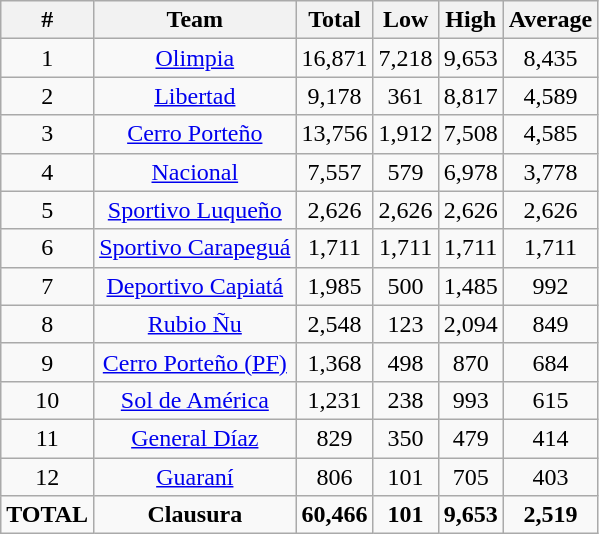<table class="wikitable" style="text-align:center;">
<tr>
<th>#</th>
<th>Team</th>
<th>Total</th>
<th>Low</th>
<th>High</th>
<th>Average</th>
</tr>
<tr>
<td>1</td>
<td><a href='#'>Olimpia</a></td>
<td>16,871</td>
<td>7,218</td>
<td>9,653</td>
<td>8,435</td>
</tr>
<tr>
<td>2</td>
<td><a href='#'>Libertad</a></td>
<td>9,178</td>
<td>361</td>
<td>8,817</td>
<td>4,589</td>
</tr>
<tr>
<td>3</td>
<td><a href='#'>Cerro Porteño</a></td>
<td>13,756</td>
<td>1,912</td>
<td>7,508</td>
<td>4,585</td>
</tr>
<tr>
<td>4</td>
<td><a href='#'>Nacional</a></td>
<td>7,557</td>
<td>579</td>
<td>6,978</td>
<td>3,778</td>
</tr>
<tr>
<td>5</td>
<td><a href='#'>Sportivo Luqueño</a></td>
<td>2,626</td>
<td>2,626</td>
<td>2,626</td>
<td>2,626</td>
</tr>
<tr>
<td>6</td>
<td><a href='#'>Sportivo Carapeguá</a></td>
<td>1,711</td>
<td>1,711</td>
<td>1,711</td>
<td>1,711</td>
</tr>
<tr>
<td>7</td>
<td><a href='#'>Deportivo Capiatá</a></td>
<td>1,985</td>
<td>500</td>
<td>1,485</td>
<td>992</td>
</tr>
<tr>
<td>8</td>
<td><a href='#'>Rubio Ñu</a></td>
<td>2,548</td>
<td>123</td>
<td>2,094</td>
<td>849</td>
</tr>
<tr>
<td>9</td>
<td><a href='#'>Cerro Porteño (PF)</a></td>
<td>1,368</td>
<td>498</td>
<td>870</td>
<td>684</td>
</tr>
<tr>
<td>10</td>
<td><a href='#'>Sol de América</a></td>
<td>1,231</td>
<td>238</td>
<td>993</td>
<td>615</td>
</tr>
<tr>
<td>11</td>
<td><a href='#'>General Díaz</a></td>
<td>829</td>
<td>350</td>
<td>479</td>
<td>414</td>
</tr>
<tr>
<td>12</td>
<td><a href='#'>Guaraní</a></td>
<td>806</td>
<td>101</td>
<td>705</td>
<td>403</td>
</tr>
<tr>
<td><strong>TOTAL</strong></td>
<td><strong>Clausura</strong></td>
<td><strong>60,466</strong></td>
<td><strong>101</strong></td>
<td><strong>9,653</strong></td>
<td><strong>2,519</strong></td>
</tr>
</table>
